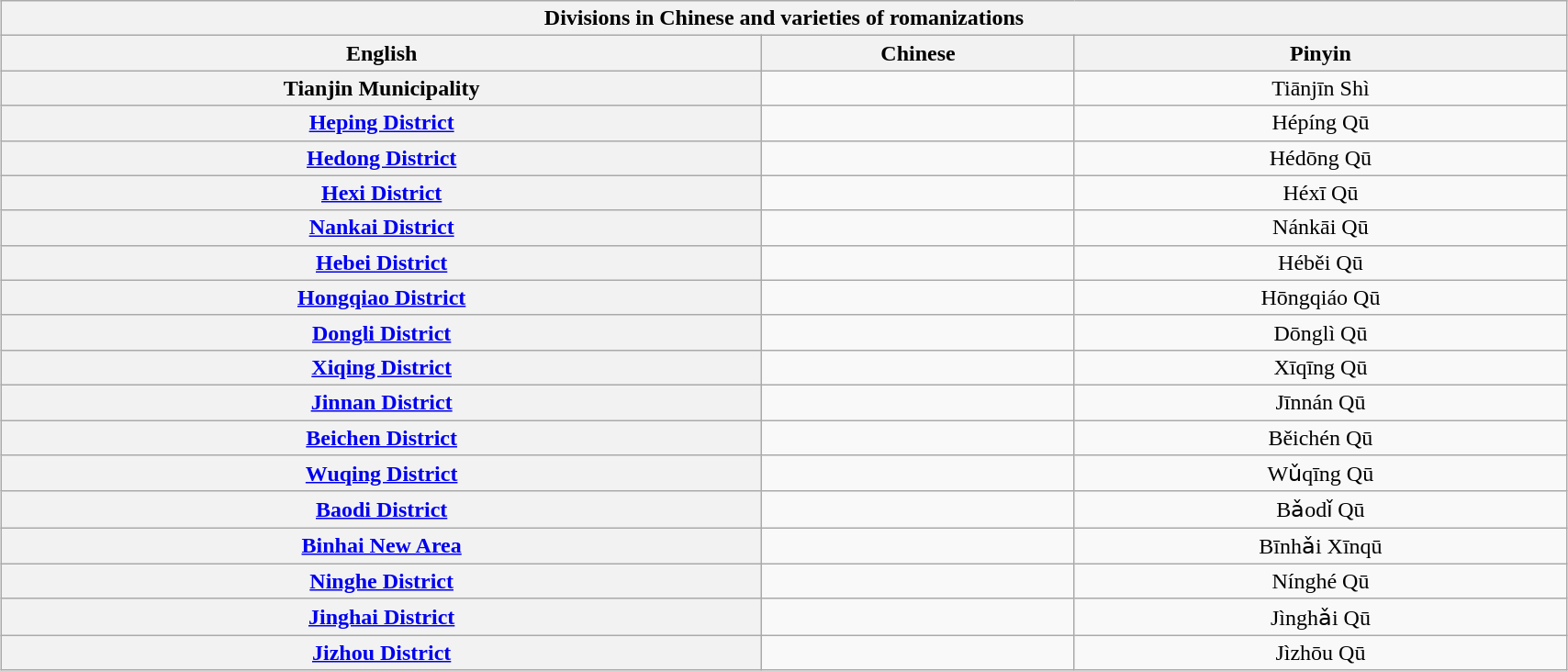<table class="wikitable sortable collapsible collapsed" style="margin:1em auto 1em auto; width:90%; text-align:center">
<tr>
<th colspan="5">Divisions in Chinese and varieties of romanizations</th>
</tr>
<tr>
<th>English</th>
<th>Chinese</th>
<th>Pinyin</th>
</tr>
<tr>
<th>Tianjin Municipality</th>
<td></td>
<td>Tiānjīn Shì</td>
</tr>
<tr>
<th><a href='#'>Heping District</a></th>
<td></td>
<td>Hépíng Qū</td>
</tr>
<tr>
<th><a href='#'>Hedong District</a></th>
<td></td>
<td>Hédōng Qū</td>
</tr>
<tr>
<th><a href='#'>Hexi District</a></th>
<td></td>
<td>Héxī Qū</td>
</tr>
<tr>
<th><a href='#'>Nankai District</a></th>
<td></td>
<td>Nánkāi Qū</td>
</tr>
<tr>
<th><a href='#'>Hebei District</a></th>
<td></td>
<td>Héběi Qū</td>
</tr>
<tr>
<th><a href='#'>Hongqiao District</a></th>
<td></td>
<td>Hōngqiáo Qū</td>
</tr>
<tr>
<th><a href='#'>Dongli District</a></th>
<td></td>
<td>Dōnglì Qū</td>
</tr>
<tr>
<th><a href='#'>Xiqing District</a></th>
<td></td>
<td>Xīqīng Qū</td>
</tr>
<tr>
<th><a href='#'>Jinnan District</a></th>
<td></td>
<td>Jīnnán Qū</td>
</tr>
<tr>
<th><a href='#'>Beichen District</a></th>
<td></td>
<td>Běichén Qū</td>
</tr>
<tr>
<th><a href='#'>Wuqing District</a></th>
<td></td>
<td>Wǔqīng Qū</td>
</tr>
<tr>
<th><a href='#'>Baodi District</a></th>
<td></td>
<td>Bǎodǐ Qū</td>
</tr>
<tr>
<th><a href='#'>Binhai New Area</a></th>
<td></td>
<td>Bīnhǎi Xīnqū</td>
</tr>
<tr>
<th><a href='#'>Ninghe District</a></th>
<td></td>
<td>Nínghé Qū</td>
</tr>
<tr>
<th><a href='#'>Jinghai District</a></th>
<td></td>
<td>Jìnghǎi Qū</td>
</tr>
<tr>
<th><a href='#'>Jizhou District</a></th>
<td></td>
<td>Jìzhōu Qū</td>
</tr>
</table>
